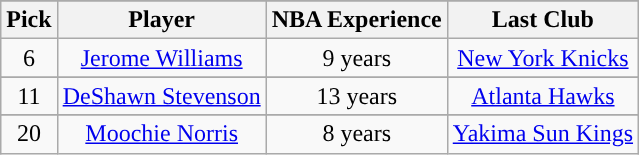<table class="wikitable sortable sortable">
<tr>
</tr>
<tr style="text-align: center">
<th>Pick</th>
<th>Player</th>
<th>NBA Experience</th>
<th>Last Club</th>
</tr>
<tr style="text-align: center">
<td>6</td>
<td><a href='#'>Jerome Williams</a></td>
<td>9 years</td>
<td> <a href='#'>New York Knicks</a></td>
</tr>
<tr>
</tr>
<tr style="text-align: center">
<td>11</td>
<td><a href='#'>DeShawn Stevenson</a></td>
<td>13 years</td>
<td> <a href='#'>Atlanta Hawks</a></td>
</tr>
<tr>
</tr>
<tr style="text-align: center">
<td>20</td>
<td><a href='#'>Moochie Norris</a></td>
<td>8 years</td>
<td> <a href='#'>Yakima Sun Kings</a></td>
</tr>
</table>
